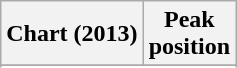<table class="wikitable sortable plainrowheaders" style="text-align:center">
<tr>
<th scope="col">Chart (2013)</th>
<th scope="col">Peak<br> position</th>
</tr>
<tr>
</tr>
<tr>
</tr>
</table>
